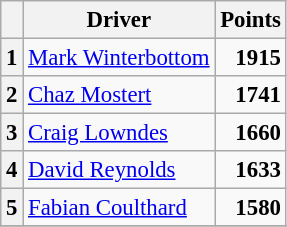<table class="wikitable" style="font-size: 95%;">
<tr>
<th></th>
<th>Driver</th>
<th>Points</th>
</tr>
<tr>
<th>1</th>
<td> <a href='#'>Mark Winterbottom</a></td>
<td align="right"><strong>1915</strong></td>
</tr>
<tr>
<th>2</th>
<td> <a href='#'>Chaz Mostert</a></td>
<td align="right"><strong>1741</strong></td>
</tr>
<tr>
<th>3</th>
<td> <a href='#'>Craig Lowndes</a></td>
<td align="right"><strong>1660</strong></td>
</tr>
<tr>
<th>4</th>
<td> <a href='#'>David Reynolds</a></td>
<td align="right"><strong>1633</strong></td>
</tr>
<tr>
<th>5</th>
<td> <a href='#'>Fabian Coulthard</a></td>
<td align="right"><strong>1580</strong></td>
</tr>
<tr>
</tr>
</table>
